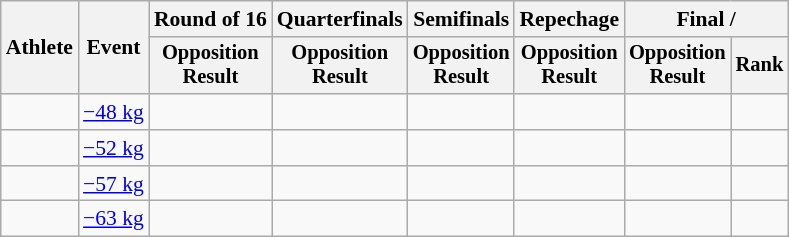<table class="wikitable" style="font-size:90%">
<tr>
<th rowspan=2>Athlete</th>
<th rowspan=2>Event</th>
<th>Round of 16</th>
<th>Quarterfinals</th>
<th>Semifinals</th>
<th>Repechage</th>
<th colspan=2>Final / </th>
</tr>
<tr style="font-size:95%">
<th>Opposition<br>Result</th>
<th>Opposition<br>Result</th>
<th>Opposition<br>Result</th>
<th>Opposition<br>Result</th>
<th>Opposition<br>Result</th>
<th>Rank</th>
</tr>
<tr align=center>
<td align=left></td>
<td align=left><a href='#'>−48 kg</a></td>
<td></td>
<td></td>
<td></td>
<td></td>
<td></td>
<td></td>
</tr>
<tr align=center>
<td align=left></td>
<td align=left><a href='#'>−52 kg</a></td>
<td></td>
<td></td>
<td></td>
<td></td>
<td></td>
<td></td>
</tr>
<tr align=center>
<td align=left></td>
<td align=left><a href='#'>−57 kg</a></td>
<td></td>
<td></td>
<td></td>
<td></td>
<td></td>
<td></td>
</tr>
<tr align=center>
<td align=left></td>
<td align=left><a href='#'>−63 kg</a></td>
<td></td>
<td></td>
<td></td>
<td></td>
<td></td>
<td></td>
</tr>
</table>
